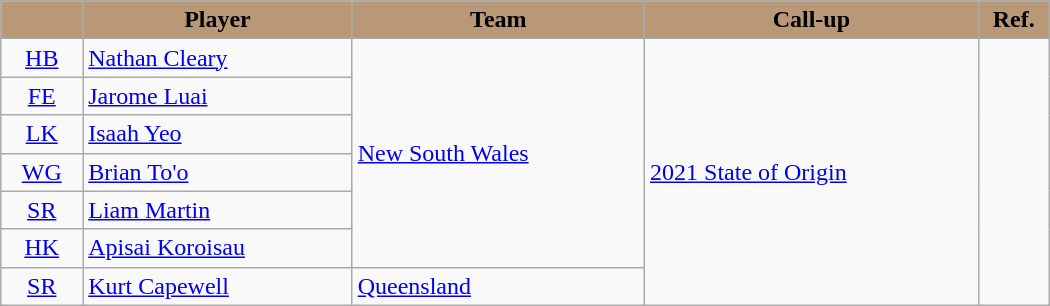<table style="width:700px;" class="wikitable sortable">
<tr style="background:#bdb76b;">
<th style="background:#B99877; color:black; text-align:center;"></th>
<th style="background:#B99877; color:black; text-align:center;">Player</th>
<th style="background:#B99877; color:black; text-align:center;">Team</th>
<th style="background:#B99877; color:black; text-align:center;">Call-up</th>
<th style="background:#b99877; color:black; text-align:center; width:40px;">Ref.</th>
</tr>
<tr>
<td style="text-align:center"><a href='#'>HB</a></td>
<td><a href='#'>Nathan Cleary</a></td>
<td rowspan="6"> <a href='#'>New South Wales</a></td>
<td rowspan="7"><a href='#'>2021 State of Origin</a></td>
</tr>
<tr>
<td style="text-align:center"><a href='#'>FE</a></td>
<td><a href='#'>Jarome Luai</a></td>
</tr>
<tr>
<td style="text-align:center"><a href='#'>LK</a></td>
<td><a href='#'>Isaah Yeo</a></td>
</tr>
<tr>
<td style="text-align:center"><a href='#'>WG</a></td>
<td><a href='#'>Brian To'o</a></td>
</tr>
<tr>
<td style="text-align:center"><a href='#'>SR</a></td>
<td><a href='#'>Liam Martin</a></td>
</tr>
<tr>
<td style="text-align:center"><a href='#'>HK</a></td>
<td><a href='#'>Apisai Koroisau</a></td>
</tr>
<tr>
<td style="text-align:center"><a href='#'>SR</a></td>
<td><a href='#'>Kurt Capewell</a></td>
<td> <a href='#'>Queensland</a></td>
</tr>
</table>
